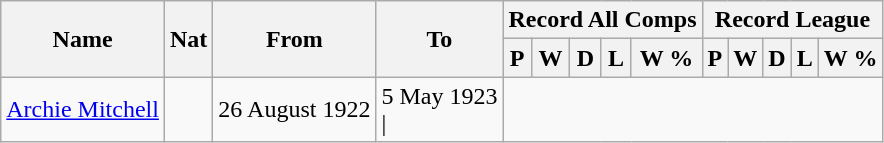<table class="wikitable" style="text-align: center">
<tr>
<th rowspan="2">Name</th>
<th rowspan="2">Nat</th>
<th rowspan="2">From</th>
<th rowspan="2">To</th>
<th colspan="5">Record All Comps</th>
<th colspan="5">Record League</th>
</tr>
<tr>
<th>P</th>
<th>W</th>
<th>D</th>
<th>L</th>
<th>W %</th>
<th>P</th>
<th>W</th>
<th>D</th>
<th>L</th>
<th>W %</th>
</tr>
<tr>
<td align=left><a href='#'>Archie Mitchell</a></td>
<td></td>
<td align=left>26 August 1922</td>
<td align=left>5 May 1923<br>|</td>
</tr>
</table>
